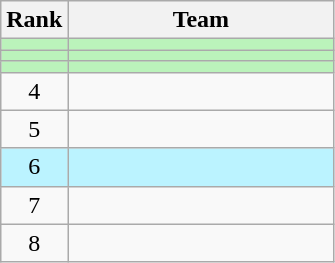<table class="wikitable">
<tr>
<th>Rank</th>
<th style="width:170px;">Team</th>
</tr>
<tr style="background:#bbf3bb;">
<td align=center></td>
<td></td>
</tr>
<tr style="background:#bbf3bb;">
<td align=center></td>
<td></td>
</tr>
<tr style="background:#bbf3bb;">
<td align=center></td>
<td></td>
</tr>
<tr>
<td align=center>4</td>
<td></td>
</tr>
<tr>
<td align=center>5</td>
<td></td>
</tr>
<tr style="background:#bbf3ff;">
<td align=center>6</td>
<td></td>
</tr>
<tr>
<td align=center>7</td>
<td></td>
</tr>
<tr>
<td align=center>8</td>
<td></td>
</tr>
</table>
